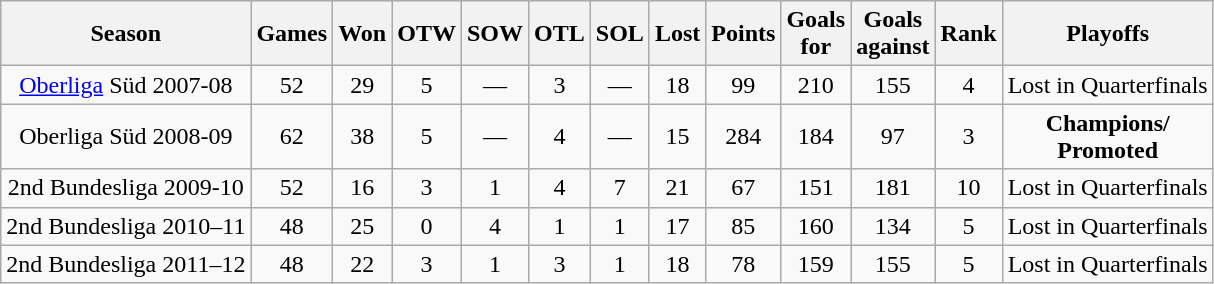<table class="wikitable" style="text-align:center">
<tr>
<th>Season</th>
<th>Games</th>
<th>Won</th>
<th>OTW</th>
<th>SOW</th>
<th>OTL</th>
<th>SOL</th>
<th>Lost</th>
<th>Points</th>
<th>Goals<br>for</th>
<th>Goals<br>against</th>
<th>Rank</th>
<th>Playoffs</th>
</tr>
<tr>
<td><a href='#'>Oberliga</a> Süd 2007-08</td>
<td>52</td>
<td>29</td>
<td>5</td>
<td>—</td>
<td>3</td>
<td>—</td>
<td>18</td>
<td>99</td>
<td>210</td>
<td>155</td>
<td>4</td>
<td>Lost in Quarterfinals</td>
</tr>
<tr>
<td>Oberliga Süd 2008-09</td>
<td>62</td>
<td>38</td>
<td>5</td>
<td>—</td>
<td>4</td>
<td>—</td>
<td>15</td>
<td>284</td>
<td>184</td>
<td>97</td>
<td>3</td>
<td><strong>Champions/<br>Promoted</strong></td>
</tr>
<tr>
<td>2nd Bundesliga 2009-10</td>
<td>52</td>
<td>16</td>
<td>3</td>
<td>1</td>
<td>4</td>
<td>7</td>
<td>21</td>
<td>67</td>
<td>151</td>
<td>181</td>
<td>10</td>
<td>Lost in Quarterfinals</td>
</tr>
<tr>
<td>2nd Bundesliga 2010–11</td>
<td>48</td>
<td>25</td>
<td>0</td>
<td>4</td>
<td>1</td>
<td>1</td>
<td>17</td>
<td>85</td>
<td>160</td>
<td>134</td>
<td>5</td>
<td>Lost in Quarterfinals</td>
</tr>
<tr>
<td>2nd Bundesliga 2011–12</td>
<td>48</td>
<td>22</td>
<td>3</td>
<td>1</td>
<td>3</td>
<td>1</td>
<td>18</td>
<td>78</td>
<td>159</td>
<td>155</td>
<td>5</td>
<td>Lost in Quarterfinals</td>
</tr>
</table>
